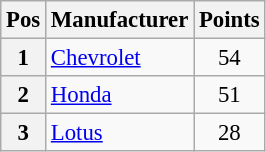<table class="wikitable" style="font-size: 95%;">
<tr>
<th>Pos</th>
<th>Manufacturer</th>
<th>Points</th>
</tr>
<tr>
<th>1</th>
<td> <a href='#'>Chevrolet</a></td>
<td style="text-align:center;">54</td>
</tr>
<tr>
<th>2</th>
<td> <a href='#'>Honda</a></td>
<td style="text-align:center;">51</td>
</tr>
<tr>
<th>3</th>
<td> <a href='#'>Lotus</a></td>
<td style="text-align:center;">28</td>
</tr>
</table>
